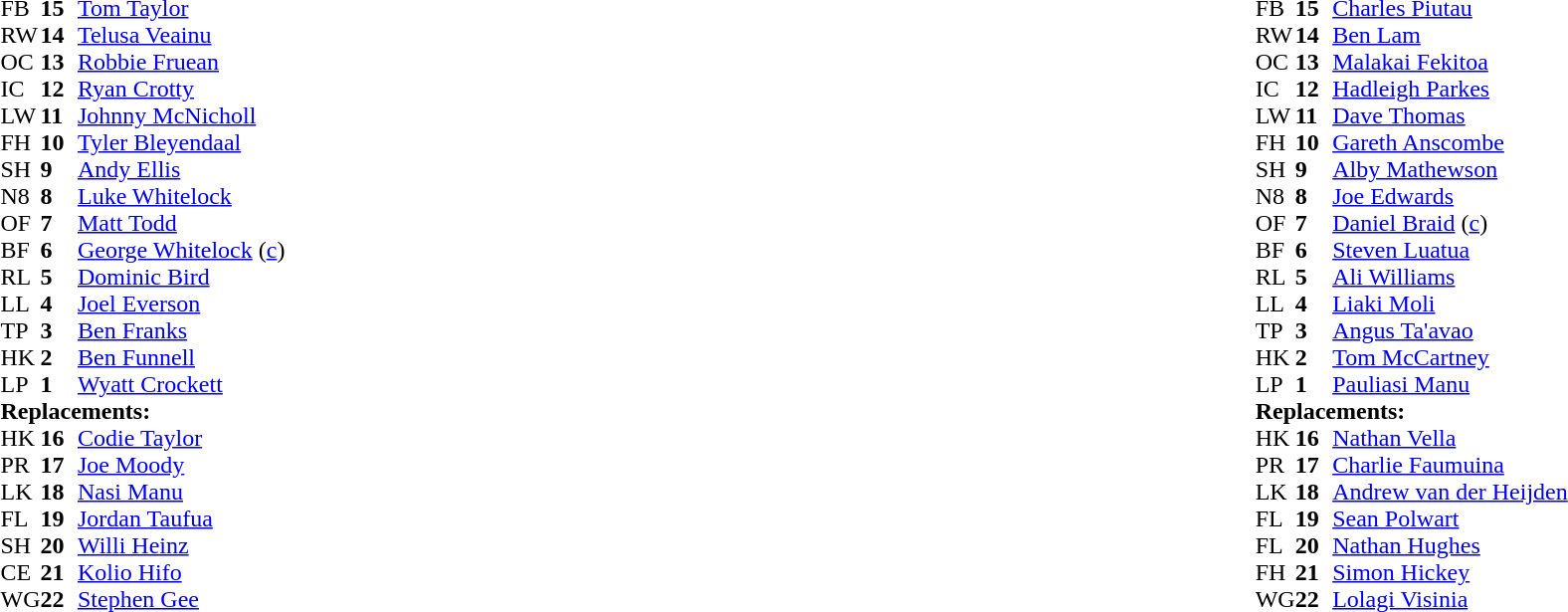<table style="width:100%">
<tr>
<td style="vertical-align:top;width:50%"><br><table cellspacing="0" cellpadding="0">
<tr>
<th width="25"></th>
<th width="25"></th>
</tr>
<tr>
<td>FB</td>
<td><strong>15</strong></td>
<td><a href='#'>Tom Taylor</a></td>
</tr>
<tr>
<td>RW</td>
<td><strong>14</strong></td>
<td><a href='#'>Telusa Veainu</a></td>
<td></td>
<td></td>
<td></td>
<td></td>
</tr>
<tr>
<td>OC</td>
<td><strong>13</strong></td>
<td><a href='#'>Robbie Fruean</a></td>
<td></td>
<td></td>
<td></td>
</tr>
<tr>
<td>IC</td>
<td><strong>12</strong></td>
<td><a href='#'>Ryan Crotty</a></td>
<td></td>
<td></td>
</tr>
<tr>
<td>LW</td>
<td><strong>11</strong></td>
<td><a href='#'>Johnny McNicholl</a></td>
</tr>
<tr>
<td>FH</td>
<td><strong>10</strong></td>
<td><a href='#'>Tyler Bleyendaal</a></td>
</tr>
<tr>
<td>SH</td>
<td><strong>9</strong></td>
<td><a href='#'>Andy Ellis</a></td>
<td></td>
<td></td>
</tr>
<tr>
<td>N8</td>
<td><strong>8</strong></td>
<td><a href='#'>Luke Whitelock</a></td>
</tr>
<tr>
<td>OF</td>
<td><strong>7</strong></td>
<td><a href='#'>Matt Todd</a></td>
<td></td>
<td></td>
</tr>
<tr>
<td>BF</td>
<td><strong>6</strong></td>
<td><a href='#'>George Whitelock</a> (<a href='#'>c</a>)</td>
</tr>
<tr>
<td>RL</td>
<td><strong>5</strong></td>
<td><a href='#'>Dominic Bird</a></td>
<td></td>
<td></td>
<td></td>
</tr>
<tr>
<td>LL</td>
<td><strong>4</strong></td>
<td><a href='#'>Joel Everson</a></td>
<td></td>
<td></td>
<td></td>
</tr>
<tr>
<td>TP</td>
<td><strong>3</strong></td>
<td><a href='#'>Ben Franks</a></td>
<td></td>
<td></td>
<td></td>
<td></td>
</tr>
<tr>
<td>HK</td>
<td><strong>2</strong></td>
<td><a href='#'>Ben Funnell</a></td>
<td></td>
<td></td>
</tr>
<tr>
<td>LP</td>
<td><strong>1</strong></td>
<td><a href='#'>Wyatt Crockett</a></td>
</tr>
<tr>
<td colspan=3><strong>Replacements:</strong></td>
</tr>
<tr>
<td>HK</td>
<td><strong>16</strong></td>
<td><a href='#'>Codie Taylor</a></td>
<td></td>
<td></td>
</tr>
<tr>
<td>PR</td>
<td><strong>17</strong></td>
<td><a href='#'>Joe Moody</a></td>
<td></td>
<td></td>
<td></td>
<td></td>
</tr>
<tr>
<td>LK</td>
<td><strong>18</strong></td>
<td><a href='#'>Nasi Manu</a></td>
<td></td>
<td></td>
</tr>
<tr>
<td>FL</td>
<td><strong>19</strong></td>
<td><a href='#'>Jordan Taufua</a></td>
<td></td>
<td></td>
</tr>
<tr>
<td>SH</td>
<td><strong>20</strong></td>
<td><a href='#'>Willi Heinz</a></td>
<td></td>
<td></td>
</tr>
<tr>
<td>CE</td>
<td><strong>21</strong></td>
<td><a href='#'>Kolio Hifo</a></td>
<td></td>
<td></td>
</tr>
<tr>
<td>WG</td>
<td><strong>22</strong></td>
<td><a href='#'>Stephen Gee</a></td>
<td></td>
<td></td>
<td></td>
<td></td>
</tr>
</table>
</td>
<td style="vertical-align:top"></td>
<td style="vertical-align:top;width:50%"><br><table cellspacing="0" cellpadding="0" style="margin:auto">
<tr>
<th width="25"></th>
<th width="25"></th>
</tr>
<tr>
<td>FB</td>
<td><strong>15</strong></td>
<td><a href='#'>Charles Piutau</a></td>
</tr>
<tr>
<td>RW</td>
<td><strong>14</strong></td>
<td><a href='#'>Ben Lam</a></td>
</tr>
<tr>
<td>OC</td>
<td><strong>13</strong></td>
<td><a href='#'>Malakai Fekitoa</a></td>
</tr>
<tr>
<td>IC</td>
<td><strong>12</strong></td>
<td><a href='#'>Hadleigh Parkes</a></td>
</tr>
<tr>
<td>LW</td>
<td><strong>11</strong></td>
<td><a href='#'>Dave Thomas</a></td>
<td></td>
<td></td>
</tr>
<tr>
<td>FH</td>
<td><strong>10</strong></td>
<td><a href='#'>Gareth Anscombe</a></td>
</tr>
<tr>
<td>SH</td>
<td><strong>9</strong></td>
<td><a href='#'>Alby Mathewson</a></td>
<td></td>
<td></td>
</tr>
<tr>
<td>N8</td>
<td><strong>8</strong></td>
<td><a href='#'>Joe Edwards</a></td>
<td></td>
<td></td>
</tr>
<tr>
<td>OF</td>
<td><strong>7</strong></td>
<td><a href='#'>Daniel Braid</a> (<a href='#'>c</a>)</td>
</tr>
<tr>
<td>BF</td>
<td><strong>6</strong></td>
<td><a href='#'>Steven Luatua</a></td>
</tr>
<tr>
<td>RL</td>
<td><strong>5</strong></td>
<td><a href='#'>Ali Williams</a></td>
<td></td>
<td></td>
</tr>
<tr>
<td>LL</td>
<td><strong>4</strong></td>
<td><a href='#'>Liaki Moli</a></td>
<td></td>
<td></td>
</tr>
<tr>
<td>TP</td>
<td><strong>3</strong></td>
<td><a href='#'>Angus Ta'avao</a></td>
<td></td>
<td></td>
<td></td>
</tr>
<tr>
<td>HK</td>
<td><strong>2</strong></td>
<td><a href='#'>Tom McCartney</a></td>
<td></td>
<td></td>
</tr>
<tr>
<td>LP</td>
<td><strong>1</strong></td>
<td><a href='#'>Pauliasi Manu</a></td>
<td></td>
<td></td>
<td></td>
</tr>
<tr>
<td colspan=3><strong>Replacements:</strong></td>
</tr>
<tr>
<td>HK</td>
<td><strong>16</strong></td>
<td><a href='#'>Nathan Vella</a></td>
<td></td>
<td></td>
</tr>
<tr>
<td>PR</td>
<td><strong>17</strong></td>
<td><a href='#'>Charlie Faumuina</a></td>
<td></td>
<td></td>
</tr>
<tr>
<td>LK</td>
<td><strong>18</strong></td>
<td><a href='#'>Andrew van der Heijden</a></td>
<td></td>
<td></td>
</tr>
<tr>
<td>FL</td>
<td><strong>19</strong></td>
<td><a href='#'>Sean Polwart</a></td>
<td></td>
<td></td>
</tr>
<tr>
<td>FL</td>
<td><strong>20</strong></td>
<td><a href='#'>Nathan Hughes</a></td>
<td></td>
<td></td>
</tr>
<tr>
<td>FH</td>
<td><strong>21</strong></td>
<td><a href='#'>Simon Hickey</a></td>
<td></td>
<td></td>
</tr>
<tr>
<td>WG</td>
<td><strong>22</strong></td>
<td><a href='#'>Lolagi Visinia</a></td>
<td></td>
<td></td>
</tr>
</table>
</td>
</tr>
</table>
